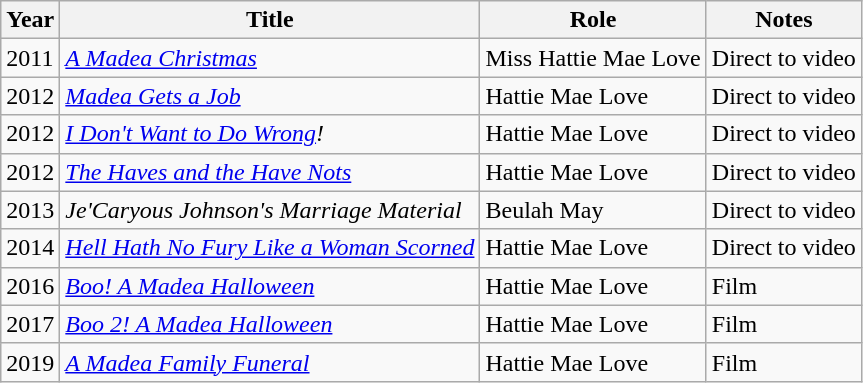<table class="wikitable sortable">
<tr>
<th>Year</th>
<th>Title</th>
<th>Role</th>
<th class="unsortable">Notes</th>
</tr>
<tr>
<td>2011</td>
<td><em><a href='#'>A Madea Christmas</a></em></td>
<td>Miss Hattie Mae Love</td>
<td>Direct to video</td>
</tr>
<tr>
<td>2012</td>
<td><em><a href='#'>Madea Gets a Job</a></em></td>
<td>Hattie Mae Love</td>
<td>Direct to video</td>
</tr>
<tr>
<td>2012</td>
<td><em><a href='#'>I Don't Want to Do Wrong</a>!</em></td>
<td>Hattie Mae Love</td>
<td>Direct to video</td>
</tr>
<tr>
<td>2012</td>
<td><em><a href='#'>The Haves and the Have Nots</a></em></td>
<td>Hattie Mae Love</td>
<td>Direct to video</td>
</tr>
<tr>
<td>2013</td>
<td><em>Je'Caryous Johnson's Marriage Material</em></td>
<td>Beulah May</td>
<td>Direct to video</td>
</tr>
<tr>
<td>2014</td>
<td><em><a href='#'>Hell Hath No Fury Like a Woman Scorned</a></em></td>
<td>Hattie Mae Love</td>
<td>Direct to video</td>
</tr>
<tr>
<td>2016</td>
<td><em><a href='#'>Boo! A Madea Halloween</a></em></td>
<td>Hattie Mae Love</td>
<td>Film</td>
</tr>
<tr>
<td>2017</td>
<td><em><a href='#'>Boo 2! A Madea Halloween</a></em></td>
<td>Hattie Mae Love</td>
<td>Film</td>
</tr>
<tr>
<td>2019</td>
<td><em><a href='#'>A Madea Family Funeral</a></em></td>
<td>Hattie Mae Love</td>
<td>Film</td>
</tr>
</table>
